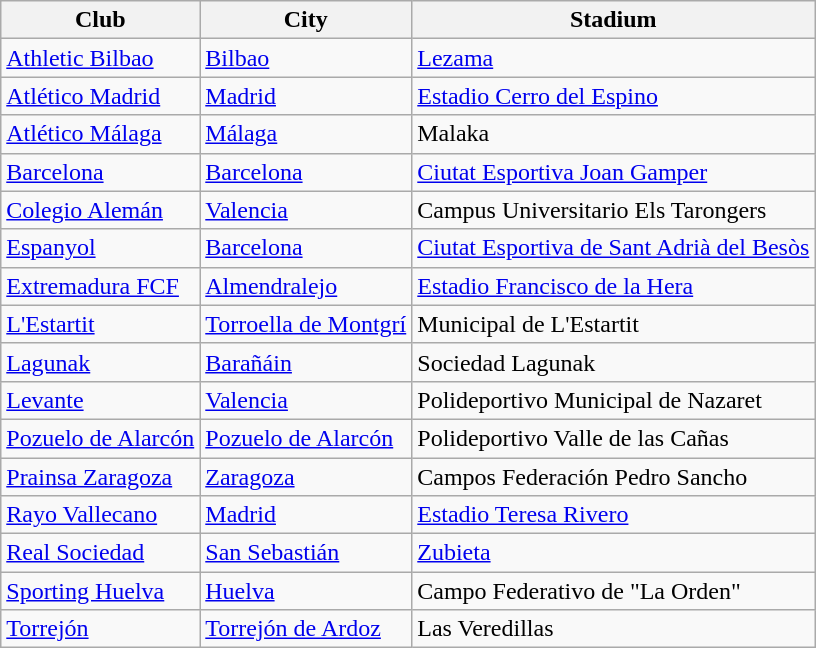<table class="wikitable sortable">
<tr>
<th>Club</th>
<th>City</th>
<th>Stadium</th>
</tr>
<tr>
<td><a href='#'>Athletic Bilbao</a></td>
<td><a href='#'>Bilbao</a></td>
<td><a href='#'>Lezama</a></td>
</tr>
<tr>
<td><a href='#'>Atlético Madrid</a></td>
<td><a href='#'>Madrid</a></td>
<td><a href='#'>Estadio Cerro del Espino</a></td>
</tr>
<tr>
<td><a href='#'>Atlético Málaga</a></td>
<td><a href='#'>Málaga</a></td>
<td>Malaka</td>
</tr>
<tr>
<td><a href='#'>Barcelona</a></td>
<td><a href='#'>Barcelona</a></td>
<td><a href='#'>Ciutat Esportiva Joan Gamper</a></td>
</tr>
<tr>
<td><a href='#'>Colegio Alemán</a></td>
<td><a href='#'>Valencia</a></td>
<td>Campus Universitario Els Tarongers</td>
</tr>
<tr>
<td><a href='#'>Espanyol</a></td>
<td><a href='#'>Barcelona</a></td>
<td><a href='#'>Ciutat Esportiva de Sant Adrià del Besòs</a></td>
</tr>
<tr>
<td><a href='#'>Extremadura FCF</a></td>
<td><a href='#'>Almendralejo</a></td>
<td><a href='#'>Estadio Francisco de la Hera</a></td>
</tr>
<tr>
<td><a href='#'>L'Estartit</a></td>
<td><a href='#'>Torroella de Montgrí</a></td>
<td>Municipal de L'Estartit</td>
</tr>
<tr>
<td><a href='#'>Lagunak</a></td>
<td><a href='#'>Barañáin</a></td>
<td>Sociedad Lagunak</td>
</tr>
<tr>
<td><a href='#'>Levante</a></td>
<td><a href='#'>Valencia</a></td>
<td>Polideportivo Municipal de Nazaret</td>
</tr>
<tr>
<td><a href='#'>Pozuelo de Alarcón</a></td>
<td><a href='#'>Pozuelo de Alarcón</a></td>
<td>Polideportivo Valle de las Cañas</td>
</tr>
<tr>
<td><a href='#'>Prainsa Zaragoza</a></td>
<td><a href='#'>Zaragoza</a></td>
<td>Campos Federación Pedro Sancho</td>
</tr>
<tr>
<td><a href='#'>Rayo Vallecano</a></td>
<td><a href='#'>Madrid</a></td>
<td><a href='#'>Estadio Teresa Rivero</a></td>
</tr>
<tr>
<td><a href='#'>Real Sociedad</a></td>
<td><a href='#'>San Sebastián</a></td>
<td><a href='#'>Zubieta</a></td>
</tr>
<tr>
<td><a href='#'>Sporting Huelva</a></td>
<td><a href='#'>Huelva</a></td>
<td>Campo Federativo de "La Orden"</td>
</tr>
<tr>
<td><a href='#'>Torrejón</a></td>
<td><a href='#'>Torrejón de Ardoz</a></td>
<td>Las Veredillas</td>
</tr>
</table>
